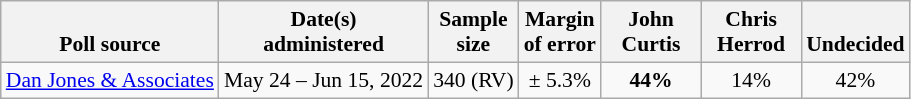<table class="wikitable" style="font-size:90%;text-align:center;">
<tr valign=bottom>
<th>Poll source</th>
<th>Date(s)<br>administered</th>
<th>Sample<br>size</th>
<th>Margin<br>of error</th>
<th style="width:60px;">John<br>Curtis</th>
<th style="width:60px;">Chris<br>Herrod</th>
<th>Undecided</th>
</tr>
<tr>
<td style="text-align:left;"><a href='#'>Dan Jones & Associates</a></td>
<td>May 24 – Jun 15, 2022</td>
<td>340 (RV)</td>
<td>± 5.3%</td>
<td><strong>44%</strong></td>
<td>14%</td>
<td>42%</td>
</tr>
</table>
